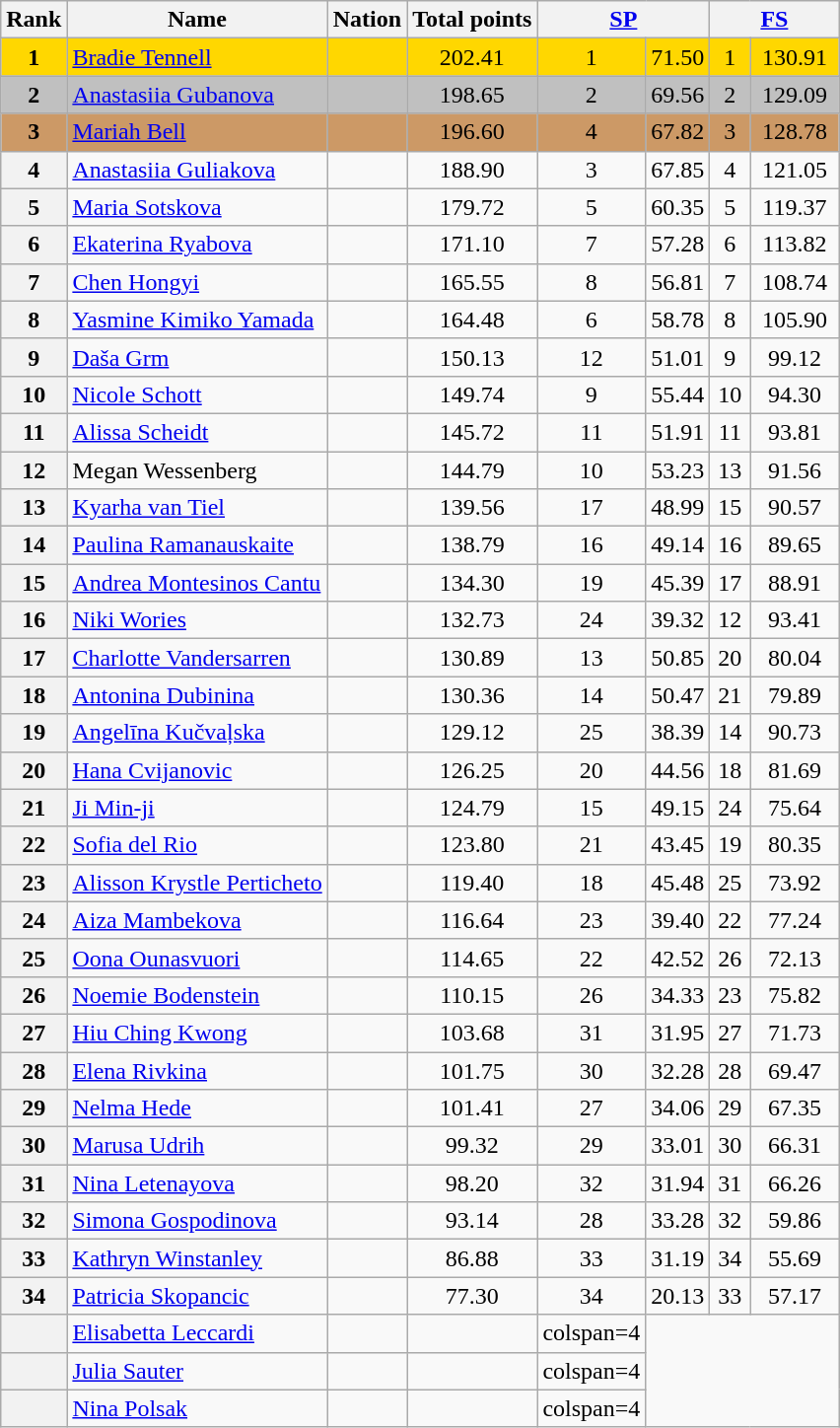<table class="wikitable sortable">
<tr>
<th>Rank</th>
<th>Name</th>
<th>Nation</th>
<th>Total points</th>
<th colspan="2" width="80px"><a href='#'>SP</a></th>
<th colspan="2" width="80px"><a href='#'>FS</a></th>
</tr>
<tr bgcolor="gold">
<td align="center"><strong>1</strong></td>
<td><a href='#'>Bradie Tennell</a></td>
<td></td>
<td align="center">202.41</td>
<td align="center">1</td>
<td align="center">71.50</td>
<td align="center">1</td>
<td align="center">130.91</td>
</tr>
<tr bgcolor="silver">
<td align="center"><strong>2</strong></td>
<td><a href='#'>Anastasiia Gubanova</a></td>
<td></td>
<td align="center">198.65</td>
<td align="center">2</td>
<td align="center">69.56</td>
<td align="center">2</td>
<td align="center">129.09</td>
</tr>
<tr bgcolor="cc9966">
<td align="center"><strong>3</strong></td>
<td><a href='#'>Mariah Bell</a></td>
<td></td>
<td align="center">196.60</td>
<td align="center">4</td>
<td align="center">67.82</td>
<td align="center">3</td>
<td align="center">128.78</td>
</tr>
<tr>
<th>4</th>
<td><a href='#'>Anastasiia Guliakova</a></td>
<td></td>
<td align="center">188.90</td>
<td align="center">3</td>
<td align="center">67.85</td>
<td align="center">4</td>
<td align="center">121.05</td>
</tr>
<tr>
<th>5</th>
<td><a href='#'>Maria Sotskova</a></td>
<td></td>
<td align="center">179.72</td>
<td align="center">5</td>
<td align="center">60.35</td>
<td align="center">5</td>
<td align="center">119.37</td>
</tr>
<tr>
<th>6</th>
<td><a href='#'>Ekaterina Ryabova</a></td>
<td></td>
<td align="center">171.10</td>
<td align="center">7</td>
<td align="center">57.28</td>
<td align="center">6</td>
<td align="center">113.82</td>
</tr>
<tr>
<th>7</th>
<td><a href='#'>Chen Hongyi</a></td>
<td></td>
<td align="center">165.55</td>
<td align="center">8</td>
<td align="center">56.81</td>
<td align="center">7</td>
<td align="center">108.74</td>
</tr>
<tr>
<th>8</th>
<td><a href='#'>Yasmine Kimiko Yamada</a></td>
<td></td>
<td align="center">164.48</td>
<td align="center">6</td>
<td align="center">58.78</td>
<td align="center">8</td>
<td align="center">105.90</td>
</tr>
<tr>
<th>9</th>
<td><a href='#'>Daša Grm</a></td>
<td></td>
<td align="center">150.13</td>
<td align="center">12</td>
<td align="center">51.01</td>
<td align="center">9</td>
<td align="center">99.12</td>
</tr>
<tr>
<th>10</th>
<td><a href='#'>Nicole Schott</a></td>
<td></td>
<td align="center">149.74</td>
<td align="center">9</td>
<td align="center">55.44</td>
<td align="center">10</td>
<td align="center">94.30</td>
</tr>
<tr>
<th>11</th>
<td><a href='#'>Alissa Scheidt</a></td>
<td></td>
<td align="center">145.72</td>
<td align="center">11</td>
<td align="center">51.91</td>
<td align="center">11</td>
<td align="center">93.81</td>
</tr>
<tr>
<th>12</th>
<td>Megan Wessenberg</td>
<td></td>
<td align="center">144.79</td>
<td align="center">10</td>
<td align="center">53.23</td>
<td align="center">13</td>
<td align="center">91.56</td>
</tr>
<tr>
<th>13</th>
<td><a href='#'>Kyarha van Tiel</a></td>
<td></td>
<td align="center">139.56</td>
<td align="center">17</td>
<td align="center">48.99</td>
<td align="center">15</td>
<td align="center">90.57</td>
</tr>
<tr>
<th>14</th>
<td><a href='#'>Paulina Ramanauskaite</a></td>
<td></td>
<td align="center">138.79</td>
<td align="center">16</td>
<td align="center">49.14</td>
<td align="center">16</td>
<td align="center">89.65</td>
</tr>
<tr>
<th>15</th>
<td><a href='#'>Andrea Montesinos Cantu</a></td>
<td></td>
<td align="center">134.30</td>
<td align="center">19</td>
<td align="center">45.39</td>
<td align="center">17</td>
<td align="center">88.91</td>
</tr>
<tr>
<th>16</th>
<td><a href='#'>Niki Wories</a></td>
<td></td>
<td align="center">132.73</td>
<td align="center">24</td>
<td align="center">39.32</td>
<td align="center">12</td>
<td align="center">93.41</td>
</tr>
<tr>
<th>17</th>
<td><a href='#'>Charlotte Vandersarren</a></td>
<td></td>
<td align="center">130.89</td>
<td align="center">13</td>
<td align="center">50.85</td>
<td align="center">20</td>
<td align="center">80.04</td>
</tr>
<tr>
<th>18</th>
<td><a href='#'>Antonina Dubinina</a></td>
<td></td>
<td align="center">130.36</td>
<td align="center">14</td>
<td align="center">50.47</td>
<td align="center">21</td>
<td align="center">79.89</td>
</tr>
<tr>
<th>19</th>
<td><a href='#'>Angelīna Kučvaļska</a></td>
<td></td>
<td align="center">129.12</td>
<td align="center">25</td>
<td align="center">38.39</td>
<td align="center">14</td>
<td align="center">90.73</td>
</tr>
<tr>
<th>20</th>
<td><a href='#'>Hana Cvijanovic</a></td>
<td></td>
<td align="center">126.25</td>
<td align="center">20</td>
<td align="center">44.56</td>
<td align="center">18</td>
<td align="center">81.69</td>
</tr>
<tr>
<th>21</th>
<td><a href='#'>Ji Min-ji</a></td>
<td></td>
<td align="center">124.79</td>
<td align="center">15</td>
<td align="center">49.15</td>
<td align="center">24</td>
<td align="center">75.64</td>
</tr>
<tr>
<th>22</th>
<td><a href='#'>Sofia del Rio</a></td>
<td></td>
<td align="center">123.80</td>
<td align="center">21</td>
<td align="center">43.45</td>
<td align="center">19</td>
<td align="center">80.35</td>
</tr>
<tr>
<th>23</th>
<td><a href='#'>Alisson Krystle Perticheto</a></td>
<td></td>
<td align="center">119.40</td>
<td align="center">18</td>
<td align="center">45.48</td>
<td align="center">25</td>
<td align="center">73.92</td>
</tr>
<tr>
<th>24</th>
<td><a href='#'>Aiza Mambekova</a></td>
<td></td>
<td align="center">116.64</td>
<td align="center">23</td>
<td align="center">39.40</td>
<td align="center">22</td>
<td align="center">77.24</td>
</tr>
<tr>
<th>25</th>
<td><a href='#'>Oona Ounasvuori</a></td>
<td></td>
<td align="center">114.65</td>
<td align="center">22</td>
<td align="center">42.52</td>
<td align="center">26</td>
<td align="center">72.13</td>
</tr>
<tr>
<th>26</th>
<td><a href='#'>Noemie Bodenstein</a></td>
<td></td>
<td align="center">110.15</td>
<td align="center">26</td>
<td align="center">34.33</td>
<td align="center">23</td>
<td align="center">75.82</td>
</tr>
<tr>
<th>27</th>
<td><a href='#'>Hiu Ching Kwong</a></td>
<td></td>
<td align="center">103.68</td>
<td align="center">31</td>
<td align="center">31.95</td>
<td align="center">27</td>
<td align="center">71.73</td>
</tr>
<tr>
<th>28</th>
<td><a href='#'>Elena Rivkina</a></td>
<td></td>
<td align="center">101.75</td>
<td align="center">30</td>
<td align="center">32.28</td>
<td align="center">28</td>
<td align="center">69.47</td>
</tr>
<tr>
<th>29</th>
<td><a href='#'>Nelma Hede</a></td>
<td></td>
<td align="center">101.41</td>
<td align="center">27</td>
<td align="center">34.06</td>
<td align="center">29</td>
<td align="center">67.35</td>
</tr>
<tr>
<th>30</th>
<td><a href='#'>Marusa Udrih</a></td>
<td></td>
<td align="center">99.32</td>
<td align="center">29</td>
<td align="center">33.01</td>
<td align="center">30</td>
<td align="center">66.31</td>
</tr>
<tr>
<th>31</th>
<td><a href='#'>Nina Letenayova</a></td>
<td></td>
<td align="center">98.20</td>
<td align="center">32</td>
<td align="center">31.94</td>
<td align="center">31</td>
<td align="center">66.26</td>
</tr>
<tr>
<th>32</th>
<td><a href='#'>Simona Gospodinova</a></td>
<td></td>
<td align="center">93.14</td>
<td align="center">28</td>
<td align="center">33.28</td>
<td align="center">32</td>
<td align="center">59.86</td>
</tr>
<tr>
<th>33</th>
<td><a href='#'>Kathryn Winstanley</a></td>
<td></td>
<td align="center">86.88</td>
<td align="center">33</td>
<td align="center">31.19</td>
<td align="center">34</td>
<td align="center">55.69</td>
</tr>
<tr>
<th>34</th>
<td><a href='#'>Patricia Skopancic</a></td>
<td></td>
<td align="center">77.30</td>
<td align="center">34</td>
<td align="center">20.13</td>
<td align="center">33</td>
<td align="center">57.17</td>
</tr>
<tr>
<th></th>
<td><a href='#'>Elisabetta Leccardi</a></td>
<td></td>
<td></td>
<td>colspan=4 </td>
</tr>
<tr>
<th></th>
<td><a href='#'>Julia Sauter</a></td>
<td></td>
<td></td>
<td>colspan=4 </td>
</tr>
<tr>
<th></th>
<td><a href='#'>Nina Polsak</a></td>
<td></td>
<td></td>
<td>colspan=4 </td>
</tr>
</table>
